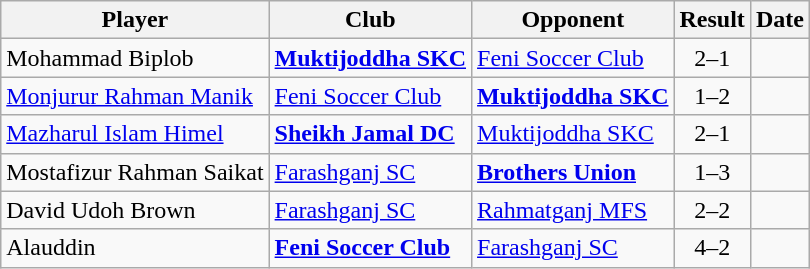<table class="wikitable">
<tr>
<th>Player</th>
<th>Club</th>
<th>Opponent</th>
<th style="text-align:center">Result</th>
<th>Date</th>
</tr>
<tr>
<td> Mohammad Biplob</td>
<td><strong><a href='#'>Muktijoddha SKC</a></strong></td>
<td><a href='#'>Feni Soccer Club</a></td>
<td align="center">2–1</td>
<td></td>
</tr>
<tr>
<td> <a href='#'>Monjurur Rahman Manik</a></td>
<td><a href='#'>Feni Soccer Club</a></td>
<td><strong><a href='#'>Muktijoddha SKC</a></strong></td>
<td align="center">1–2</td>
<td></td>
</tr>
<tr>
<td> <a href='#'>Mazharul Islam Himel</a></td>
<td><strong><a href='#'>Sheikh Jamal DC</a></strong></td>
<td><a href='#'>Muktijoddha SKC</a></td>
<td align="center">2–1</td>
<td></td>
</tr>
<tr>
<td> Mostafizur Rahman Saikat</td>
<td><a href='#'>Farashganj SC</a></td>
<td><strong><a href='#'>Brothers Union</a></strong></td>
<td align="center">1–3</td>
<td></td>
</tr>
<tr>
<td> David Udoh Brown</td>
<td><a href='#'>Farashganj SC</a></td>
<td><a href='#'>Rahmatganj MFS</a></td>
<td align="center">2–2</td>
<td></td>
</tr>
<tr>
<td> Alauddin</td>
<td><strong><a href='#'>Feni Soccer Club</a></strong></td>
<td><a href='#'>Farashganj SC</a></td>
<td align="center">4–2</td>
<td></td>
</tr>
</table>
